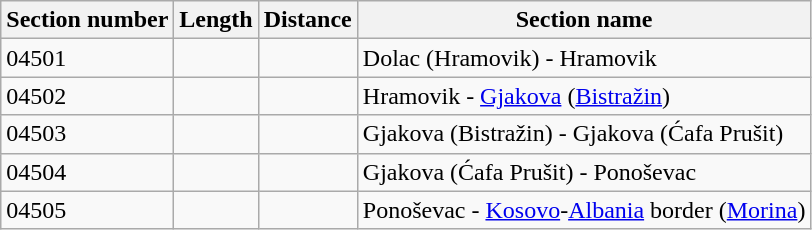<table class="wikitable">
<tr>
<th>Section number</th>
<th>Length</th>
<th>Distance</th>
<th>Section name</th>
</tr>
<tr>
<td>04501</td>
<td></td>
<td></td>
<td>Dolac (Hramovik) - Hramovik</td>
</tr>
<tr>
<td>04502</td>
<td></td>
<td></td>
<td>Hramovik - <a href='#'>Gjakova</a> (<a href='#'>Bistražin</a>)</td>
</tr>
<tr>
<td>04503</td>
<td></td>
<td></td>
<td>Gjakova (Bistražin) - Gjakova (Ćafa Prušit)</td>
</tr>
<tr>
<td>04504</td>
<td></td>
<td></td>
<td>Gjakova (Ćafa Prušit) - Ponoševac</td>
</tr>
<tr>
<td>04505</td>
<td></td>
<td></td>
<td>Ponoševac - <a href='#'>Kosovo</a>-<a href='#'>Albania</a> border (<a href='#'>Morina</a>)</td>
</tr>
</table>
